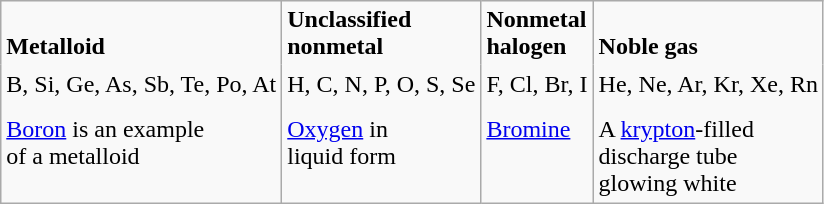<table class="wikitable floatright" style="margin-left: 0.5em;">
<tr valign=bottom>
<td style="border-bottom: none"><strong>Metalloid</strong></td>
<td style="border-bottom: none"><strong>Unclassified<br>nonmetal</strong></td>
<td style="border-bottom: none"><strong>Nonmetal<br>halogen</strong></td>
<td style="border-bottom: none"><strong>Noble gas</strong></td>
</tr>
<tr valign=top>
<td style="border-top:none; border-bottom:none">B, Si, Ge, As, Sb, Te, Po, At</td>
<td style="border-top:none; border-bottom:none">H, C, N, P, O, S, Se</td>
<td style="border-top:none; border-bottom:none">F, Cl, Br, I</td>
<td style="border-top:none; border-bottom:none">He, Ne, Ar, Kr, Xe, Rn</td>
</tr>
<tr>
<td style="border-bottom: none; border-top:none"></td>
<td style="border-bottom: none; border-top:none"></td>
<td style="border-bottom: none; border-top:none"></td>
<td style="border-bottom: none; border-top:none"></td>
</tr>
<tr valign=top>
<td style="border-top:none"><a href='#'>Boron</a> is an example<br>of a metalloid</td>
<td style="border-top:none"><a href='#'>Oxygen</a> in<br>liquid form</td>
<td style="border-top:none"><a href='#'>Bromine</a></td>
<td style="border-top:none">A <a href='#'>krypton</a>-filled<br>discharge tube<br>glowing white</td>
</tr>
</table>
